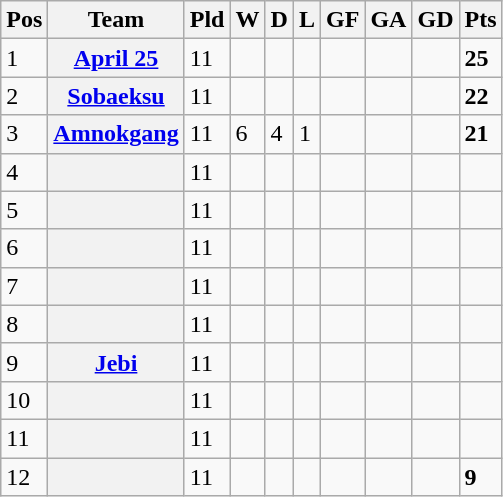<table class="wikitable">
<tr>
<th>Pos</th>
<th>Team</th>
<th>Pld</th>
<th>W</th>
<th>D</th>
<th>L</th>
<th>GF</th>
<th>GA</th>
<th>GD</th>
<th>Pts</th>
</tr>
<tr>
<td>1</td>
<th><a href='#'>April 25</a></th>
<td>11</td>
<td></td>
<td></td>
<td></td>
<td></td>
<td></td>
<td></td>
<td><strong>25</strong></td>
</tr>
<tr>
<td>2</td>
<th><a href='#'>Sobaeksu</a></th>
<td>11</td>
<td></td>
<td></td>
<td></td>
<td></td>
<td></td>
<td></td>
<td><strong>22</strong></td>
</tr>
<tr>
<td>3</td>
<th><a href='#'>Amnokgang</a></th>
<td>11</td>
<td>6</td>
<td>4</td>
<td>1</td>
<td></td>
<td></td>
<td></td>
<td><strong>21</strong></td>
</tr>
<tr>
<td>4</td>
<th></th>
<td>11</td>
<td></td>
<td></td>
<td></td>
<td></td>
<td></td>
<td></td>
<td></td>
</tr>
<tr>
<td>5</td>
<th></th>
<td>11</td>
<td></td>
<td></td>
<td></td>
<td></td>
<td></td>
<td></td>
<td></td>
</tr>
<tr>
<td>6</td>
<th></th>
<td>11</td>
<td></td>
<td></td>
<td></td>
<td></td>
<td></td>
<td></td>
<td></td>
</tr>
<tr>
<td>7</td>
<th></th>
<td>11</td>
<td></td>
<td></td>
<td></td>
<td></td>
<td></td>
<td></td>
<td></td>
</tr>
<tr>
<td>8</td>
<th></th>
<td>11</td>
<td></td>
<td></td>
<td></td>
<td></td>
<td></td>
<td></td>
<td></td>
</tr>
<tr>
<td>9</td>
<th><a href='#'>Jebi</a></th>
<td>11</td>
<td></td>
<td></td>
<td></td>
<td></td>
<td></td>
<td></td>
<td></td>
</tr>
<tr>
<td>10</td>
<th></th>
<td>11</td>
<td></td>
<td></td>
<td></td>
<td></td>
<td></td>
<td></td>
<td></td>
</tr>
<tr>
<td>11</td>
<th></th>
<td>11</td>
<td></td>
<td></td>
<td></td>
<td></td>
<td></td>
<td></td>
<td></td>
</tr>
<tr>
<td>12</td>
<th></th>
<td>11</td>
<td></td>
<td></td>
<td></td>
<td></td>
<td></td>
<td></td>
<td><strong>9</strong></td>
</tr>
</table>
